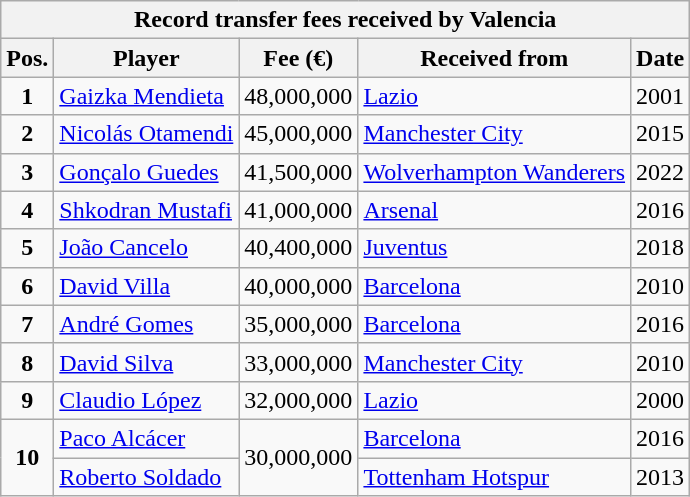<table class="wikitable sortable">
<tr>
<th colspan=15>Record transfer fees received by Valencia</th>
</tr>
<tr>
<th scope=col>Pos.</th>
<th scope=col>Player</th>
<th scope=col>Fee (€)</th>
<th scope=col>Received from</th>
<th scope=col>Date</th>
</tr>
<tr>
<td align="center"><strong>1</strong></td>
<td> <a href='#'>Gaizka Mendieta</a></td>
<td align=center>48,000,000</td>
<td> <a href='#'>Lazio</a></td>
<td align=center>2001</td>
</tr>
<tr>
<td align="center"><strong>2</strong></td>
<td> <a href='#'>Nicolás Otamendi</a></td>
<td align=center>45,000,000</td>
<td> <a href='#'>Manchester City</a></td>
<td align=center>2015</td>
</tr>
<tr>
<td align="center"><strong>3</strong></td>
<td> <a href='#'>Gonçalo Guedes</a></td>
<td align=center>41,500,000</td>
<td> <a href='#'>Wolverhampton Wanderers</a></td>
<td align=center>2022</td>
</tr>
<tr>
<td align="center"><strong>4</strong></td>
<td> <a href='#'>Shkodran Mustafi</a></td>
<td align=center>41,000,000</td>
<td> <a href='#'>Arsenal</a></td>
<td align=center>2016</td>
</tr>
<tr>
<td align="center"><strong>5</strong></td>
<td> <a href='#'>João Cancelo</a></td>
<td align=center>40,400,000</td>
<td> <a href='#'>Juventus</a></td>
<td align=center>2018</td>
</tr>
<tr>
<td align="center"><strong>6</strong></td>
<td> <a href='#'>David Villa</a></td>
<td align=center>40,000,000</td>
<td> <a href='#'>Barcelona</a></td>
<td align=center>2010</td>
</tr>
<tr>
<td align="center"><strong>7</strong></td>
<td> <a href='#'>André Gomes</a></td>
<td align=center>35,000,000</td>
<td> <a href='#'>Barcelona</a></td>
<td align=center>2016</td>
</tr>
<tr>
<td align="center"><strong>8</strong></td>
<td> <a href='#'>David Silva</a></td>
<td align=center>33,000,000</td>
<td> <a href='#'>Manchester City</a></td>
<td align=center>2010</td>
</tr>
<tr>
<td align="center"><strong>9</strong></td>
<td> <a href='#'>Claudio López</a></td>
<td align=center>32,000,000</td>
<td> <a href='#'>Lazio</a></td>
<td align=center>2000</td>
</tr>
<tr>
<td align="center" rowspan="2"><strong>10</strong></td>
<td> <a href='#'>Paco Alcácer</a></td>
<td align=center rowspan=2>30,000,000</td>
<td> <a href='#'>Barcelona</a></td>
<td align=center>2016</td>
</tr>
<tr>
<td> <a href='#'>Roberto Soldado</a></td>
<td> <a href='#'>Tottenham Hotspur</a></td>
<td align=center>2013</td>
</tr>
</table>
